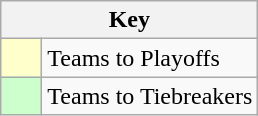<table class="wikitable" style="text-align: center;">
<tr>
<th colspan=2>Key</th>
</tr>
<tr>
<td style="background:#ffffcc; width:20px;"></td>
<td align=left>Teams to Playoffs</td>
</tr>
<tr>
<td style="background:#ccffcc; width:20px;"></td>
<td align=left>Teams to Tiebreakers</td>
</tr>
</table>
